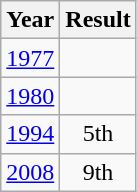<table class="wikitable" style="text-align:center">
<tr>
<th>Year</th>
<th>Result</th>
</tr>
<tr>
<td><a href='#'>1977</a></td>
<td></td>
</tr>
<tr>
<td><a href='#'>1980</a></td>
<td></td>
</tr>
<tr>
<td><a href='#'>1994</a></td>
<td>5th</td>
</tr>
<tr>
<td><a href='#'>2008</a></td>
<td>9th</td>
</tr>
</table>
